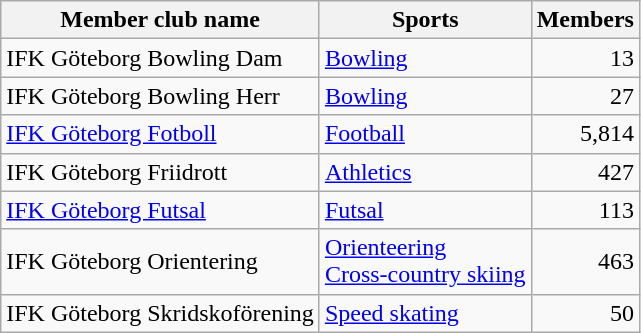<table class="wikitable sortable">
<tr>
<th>Member club name</th>
<th>Sports</th>
<th>Members</th>
</tr>
<tr>
<td>IFK Göteborg Bowling Dam</td>
<td><a href='#'>Bowling</a></td>
<td style="text-align: right;">13</td>
</tr>
<tr>
<td>IFK Göteborg Bowling Herr</td>
<td><a href='#'>Bowling</a></td>
<td style="text-align: right;">27</td>
</tr>
<tr>
<td><a href='#'>IFK Göteborg Fotboll</a></td>
<td><a href='#'>Football</a></td>
<td style="text-align: right;">5,814</td>
</tr>
<tr>
<td>IFK Göteborg Friidrott</td>
<td><a href='#'>Athletics</a></td>
<td style="text-align: right;">427</td>
</tr>
<tr>
<td><a href='#'>IFK Göteborg Futsal</a></td>
<td><a href='#'>Futsal</a></td>
<td style="text-align: right;">113</td>
</tr>
<tr>
<td>IFK Göteborg Orientering</td>
<td><a href='#'>Orienteering</a><br><a href='#'>Cross-country skiing</a></td>
<td style="text-align: right;">463</td>
</tr>
<tr>
<td>IFK Göteborg Skridskoförening</td>
<td><a href='#'>Speed skating</a></td>
<td style="text-align: right;">50</td>
</tr>
</table>
